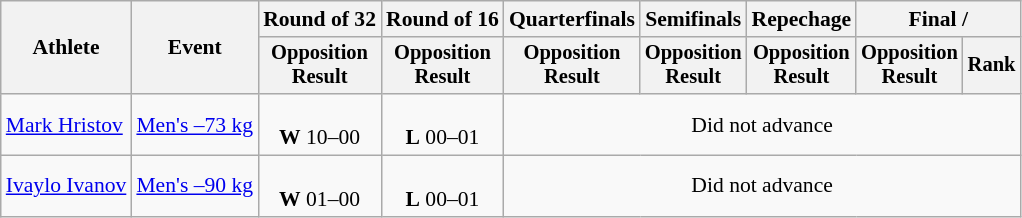<table class="wikitable" style="font-size:90%">
<tr>
<th rowspan="2">Athlete</th>
<th rowspan="2">Event</th>
<th>Round of 32</th>
<th>Round of 16</th>
<th>Quarterfinals</th>
<th>Semifinals</th>
<th>Repechage</th>
<th colspan=2>Final / </th>
</tr>
<tr style="font-size:95%">
<th>Opposition<br>Result</th>
<th>Opposition<br>Result</th>
<th>Opposition<br>Result</th>
<th>Opposition<br>Result</th>
<th>Opposition<br>Result</th>
<th>Opposition<br>Result</th>
<th>Rank</th>
</tr>
<tr align=center>
<td align=left><a href='#'>Mark Hristov</a></td>
<td align=left><a href='#'>Men's –73 kg</a></td>
<td><br><strong>W</strong> 10–00</td>
<td><br><strong>L</strong> 00–01</td>
<td colspan=5>Did not advance</td>
</tr>
<tr align=center>
<td align=left><a href='#'>Ivaylo Ivanov</a></td>
<td align=left><a href='#'>Men's –90 kg</a></td>
<td><br><strong>W</strong> 01–00</td>
<td><br><strong>L</strong> 00–01</td>
<td colspan=5>Did not advance</td>
</tr>
</table>
